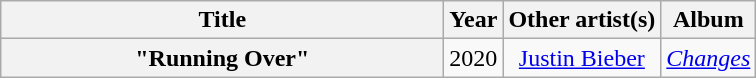<table class="wikitable plainrowheaders" style="text-align:center;">
<tr>
<th scope="col" style="width:18em;">Title</th>
<th scope="col">Year</th>
<th scope="col">Other artist(s)</th>
<th scope="col">Album</th>
</tr>
<tr>
<th scope="row">"Running Over"</th>
<td>2020</td>
<td><a href='#'>Justin Bieber</a></td>
<td><em><a href='#'>Changes</a></em></td>
</tr>
</table>
